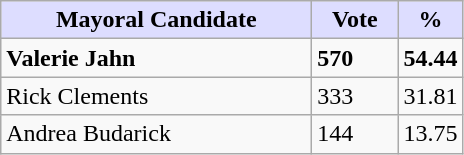<table class="wikitable">
<tr>
<th style="background:#ddf; width:200px;">Mayoral Candidate</th>
<th style="background:#ddf; width:50px;">Vote</th>
<th style="background:#ddf; width:30px;">%</th>
</tr>
<tr>
<td><strong>Valerie Jahn</strong></td>
<td><strong>570</strong></td>
<td><strong>54.44</strong></td>
</tr>
<tr>
<td>Rick Clements</td>
<td>333</td>
<td>31.81</td>
</tr>
<tr>
<td>Andrea Budarick</td>
<td>144</td>
<td>13.75</td>
</tr>
</table>
